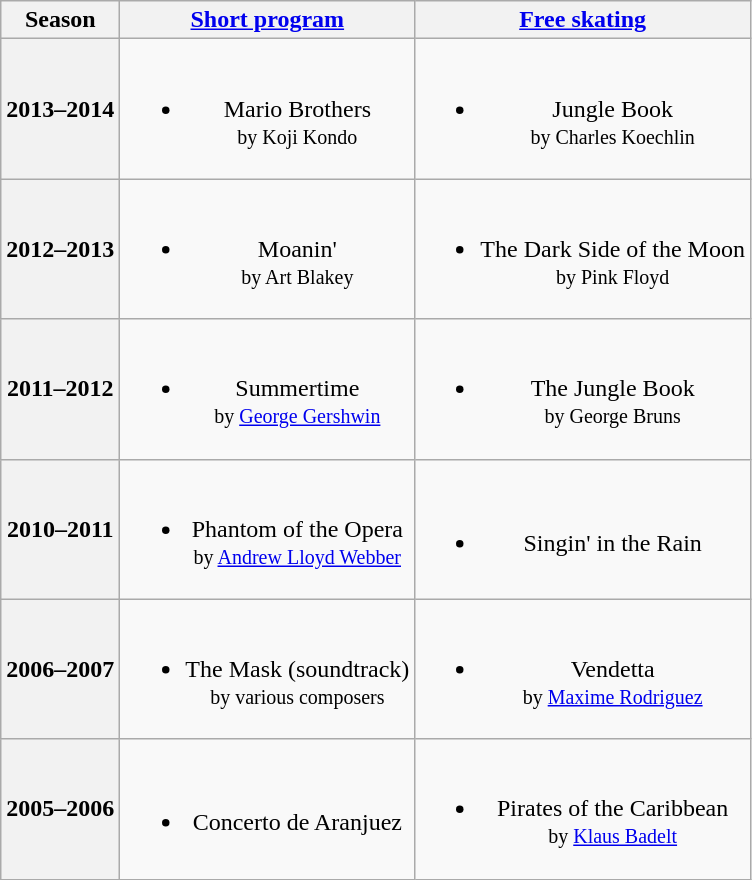<table class="wikitable" style="text-align:center">
<tr>
<th>Season</th>
<th><a href='#'>Short program</a></th>
<th><a href='#'>Free skating</a></th>
</tr>
<tr>
<th>2013–2014 <br> </th>
<td><br><ul><li>Mario Brothers <br><small> by Koji Kondo </small></li></ul></td>
<td><br><ul><li>Jungle Book <br><small> by Charles Koechlin </small></li></ul></td>
</tr>
<tr>
<th>2012–2013 <br> </th>
<td><br><ul><li>Moanin' <br><small> by Art Blakey </small></li></ul></td>
<td><br><ul><li>The Dark Side of the Moon <br><small> by Pink Floyd </small></li></ul></td>
</tr>
<tr>
<th>2011–2012 <br> </th>
<td><br><ul><li>Summertime <br><small> by <a href='#'>George Gershwin</a> </small></li></ul></td>
<td><br><ul><li>The Jungle Book <br><small> by George Bruns </small></li></ul></td>
</tr>
<tr>
<th>2010–2011 <br> </th>
<td><br><ul><li>Phantom of the Opera <br><small> by <a href='#'>Andrew Lloyd Webber</a> </small></li></ul></td>
<td><br><ul><li>Singin' in the Rain</li></ul></td>
</tr>
<tr>
<th>2006–2007 <br> </th>
<td><br><ul><li>The Mask (soundtrack) <br><small> by various composers </small></li></ul></td>
<td><br><ul><li>Vendetta <br><small> by <a href='#'>Maxime Rodriguez</a> </small></li></ul></td>
</tr>
<tr>
<th>2005–2006 <br> </th>
<td><br><ul><li>Concerto de Aranjuez</li></ul></td>
<td><br><ul><li>Pirates of the Caribbean <br><small> by <a href='#'>Klaus Badelt</a> </small></li></ul></td>
</tr>
</table>
